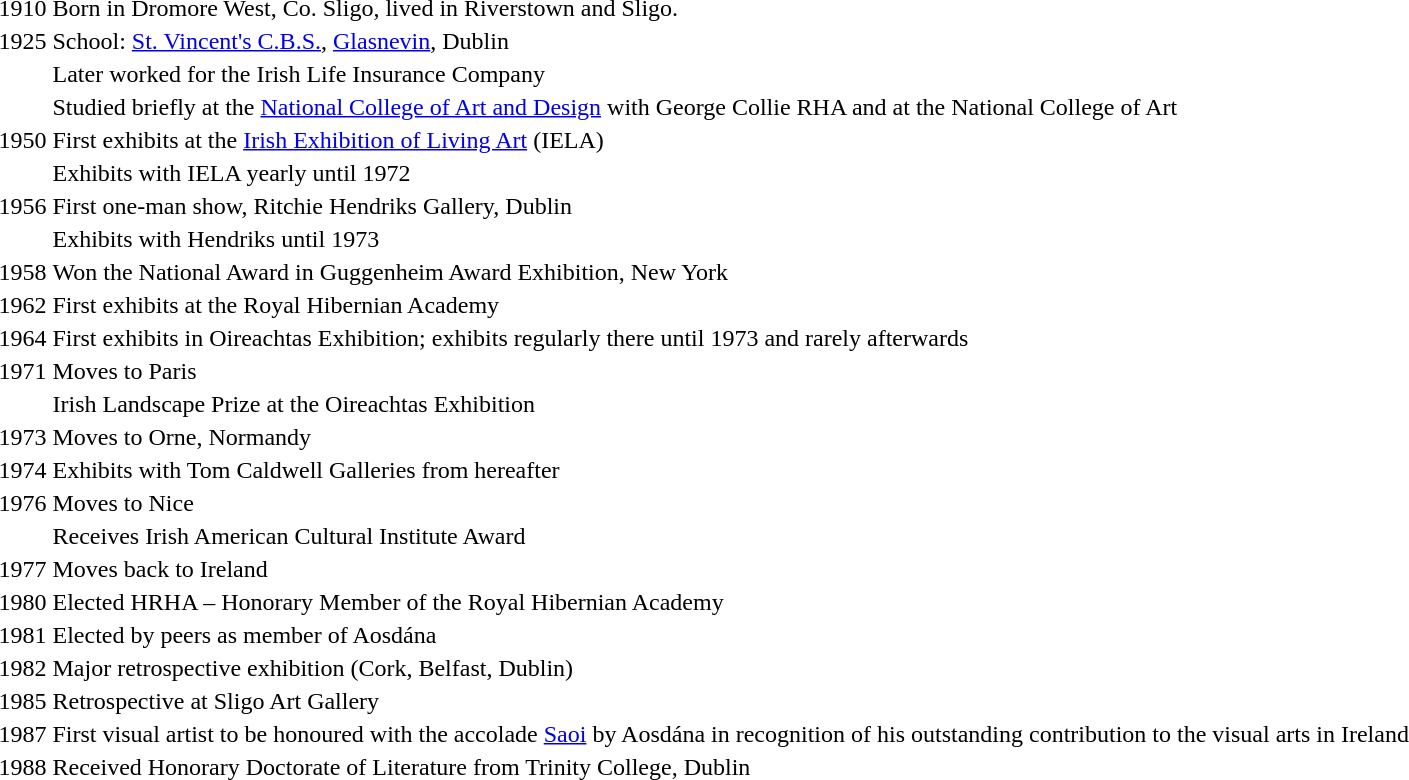<table>
<tr>
<td>1910</td>
<td>Born in Dromore West, Co. Sligo, lived in Riverstown and Sligo.</td>
</tr>
<tr>
<td>1925</td>
<td>School: <a href='#'>St. Vincent's C.B.S.</a>, <a href='#'>Glasnevin</a>, Dublin</td>
</tr>
<tr>
<td></td>
<td>Later worked for the Irish Life Insurance Company</td>
</tr>
<tr>
<td></td>
<td>Studied briefly at the <a href='#'>National College of Art and Design</a> with George Collie RHA and at the National College of Art</td>
</tr>
<tr>
<td>1950</td>
<td>First exhibits at the <a href='#'>Irish Exhibition of Living Art</a> (IELA)</td>
</tr>
<tr>
<td></td>
<td>Exhibits with IELA yearly until 1972</td>
</tr>
<tr>
<td>1956</td>
<td>First one-man show, Ritchie Hendriks Gallery, Dublin</td>
</tr>
<tr>
<td></td>
<td>Exhibits with Hendriks until 1973</td>
</tr>
<tr>
<td>1958</td>
<td>Won the National Award in Guggenheim Award Exhibition, New York</td>
</tr>
<tr>
<td>1962</td>
<td>First exhibits at the Royal Hibernian Academy</td>
</tr>
<tr>
<td>1964</td>
<td>First exhibits in Oireachtas Exhibition; exhibits regularly there until 1973 and rarely afterwards</td>
</tr>
<tr>
<td>1971</td>
<td>Moves to Paris</td>
</tr>
<tr>
<td></td>
<td>Irish Landscape Prize at the Oireachtas Exhibition</td>
</tr>
<tr>
<td>1973</td>
<td>Moves to Orne, Normandy</td>
</tr>
<tr>
<td>1974</td>
<td>Exhibits with Tom Caldwell Galleries from hereafter</td>
</tr>
<tr>
<td>1976</td>
<td>Moves to Nice</td>
</tr>
<tr>
<td></td>
<td>Receives Irish American Cultural Institute Award</td>
</tr>
<tr>
<td>1977</td>
<td>Moves back to Ireland</td>
</tr>
<tr>
<td>1980</td>
<td>Elected HRHA – Honorary Member of the Royal Hibernian Academy</td>
</tr>
<tr>
<td>1981</td>
<td>Elected by peers as member of Aosdána</td>
</tr>
<tr>
<td>1982</td>
<td>Major retrospective exhibition (Cork, Belfast, Dublin)</td>
</tr>
<tr>
<td>1985</td>
<td>Retrospective at Sligo Art Gallery</td>
</tr>
<tr>
<td>1987</td>
<td>First visual artist to be honoured with the accolade <a href='#'>Saoi</a> by Aosdána in recognition of his outstanding contribution to the visual arts in Ireland</td>
</tr>
<tr>
<td>1988</td>
<td>Received Honorary Doctorate of Literature from Trinity College, Dublin</td>
</tr>
</table>
